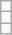<table class="wikitable">
<tr>
<td></td>
</tr>
<tr>
<td></td>
</tr>
<tr>
<td></td>
</tr>
</table>
